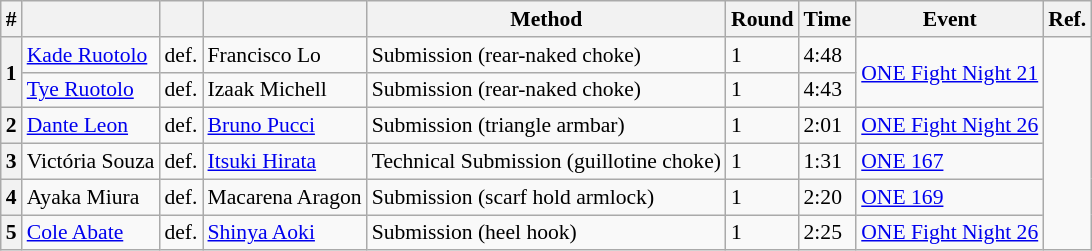<table class="sortable wikitable succession-box" style="font-size:90%;">
<tr>
<th scope="col">#</th>
<th scope="col"></th>
<th scope="col"></th>
<th scope="col"></th>
<th scope="col">Method</th>
<th scope="col">Round</th>
<th scope="col">Time</th>
<th scope="col">Event</th>
<th scope="col">Ref.</th>
</tr>
<tr>
<th rowspan=2>1</th>
<td> <a href='#'>Kade Ruotolo</a></td>
<td>def.</td>
<td> Francisco Lo</td>
<td>Submission (rear-naked choke)</td>
<td>1</td>
<td>4:48</td>
<td rowspan=2><a href='#'>ONE Fight Night 21</a></td>
<td rowspan=6></td>
</tr>
<tr>
<td> <a href='#'>Tye Ruotolo</a></td>
<td>def.</td>
<td> Izaak Michell</td>
<td>Submission (rear-naked choke)</td>
<td>1</td>
<td>4:43</td>
</tr>
<tr>
<th>2</th>
<td> <a href='#'>Dante Leon</a></td>
<td>def.</td>
<td> <a href='#'>Bruno Pucci</a></td>
<td>Submission (triangle armbar)</td>
<td>1</td>
<td>2:01</td>
<td><a href='#'>ONE Fight Night 26</a></td>
</tr>
<tr>
<th>3</th>
<td> Victória Souza</td>
<td>def.</td>
<td> <a href='#'>Itsuki Hirata</a></td>
<td>Technical Submission (guillotine choke)</td>
<td>1</td>
<td>1:31</td>
<td><a href='#'>ONE 167</a></td>
</tr>
<tr>
<th>4</th>
<td> Ayaka Miura</td>
<td>def.</td>
<td> Macarena Aragon</td>
<td>Submission (scarf hold armlock)</td>
<td>1</td>
<td>2:20</td>
<td><a href='#'>ONE 169</a></td>
</tr>
<tr>
<th>5</th>
<td> <a href='#'>Cole Abate</a></td>
<td>def.</td>
<td> <a href='#'>Shinya Aoki</a></td>
<td>Submission (heel hook)</td>
<td>1</td>
<td>2:25</td>
<td><a href='#'>ONE Fight Night 26</a></td>
</tr>
</table>
